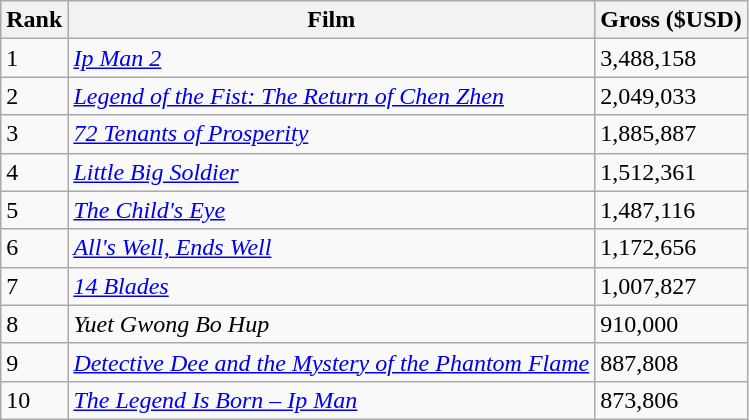<table class="wikitable">
<tr>
<th>Rank</th>
<th>Film</th>
<th>Gross ($USD)</th>
</tr>
<tr>
<td>1</td>
<td><em><a href='#'>Ip Man 2</a></em></td>
<td>3,488,158</td>
</tr>
<tr>
<td>2</td>
<td><em><a href='#'>Legend of the Fist: The Return of Chen Zhen</a></em></td>
<td>2,049,033</td>
</tr>
<tr>
<td>3</td>
<td><em><a href='#'>72 Tenants of Prosperity</a></em></td>
<td>1,885,887</td>
</tr>
<tr>
<td>4</td>
<td><em><a href='#'>Little Big Soldier</a></em></td>
<td>1,512,361</td>
</tr>
<tr>
<td>5</td>
<td><em><a href='#'>The Child's Eye</a></em></td>
<td>1,487,116</td>
</tr>
<tr>
<td>6</td>
<td><a href='#'><em>All's Well, Ends Well</em></a></td>
<td>1,172,656</td>
</tr>
<tr>
<td>7</td>
<td><em><a href='#'>14 Blades</a></em></td>
<td>1,007,827</td>
</tr>
<tr>
<td>8</td>
<td><em>Yuet Gwong Bo Hup</em></td>
<td>910,000</td>
</tr>
<tr>
<td>9</td>
<td><em><a href='#'>Detective Dee and the Mystery of the Phantom Flame</a></em></td>
<td>887,808</td>
</tr>
<tr>
<td>10</td>
<td><em><a href='#'>The Legend Is Born – Ip Man</a></em></td>
<td>873,806</td>
</tr>
</table>
